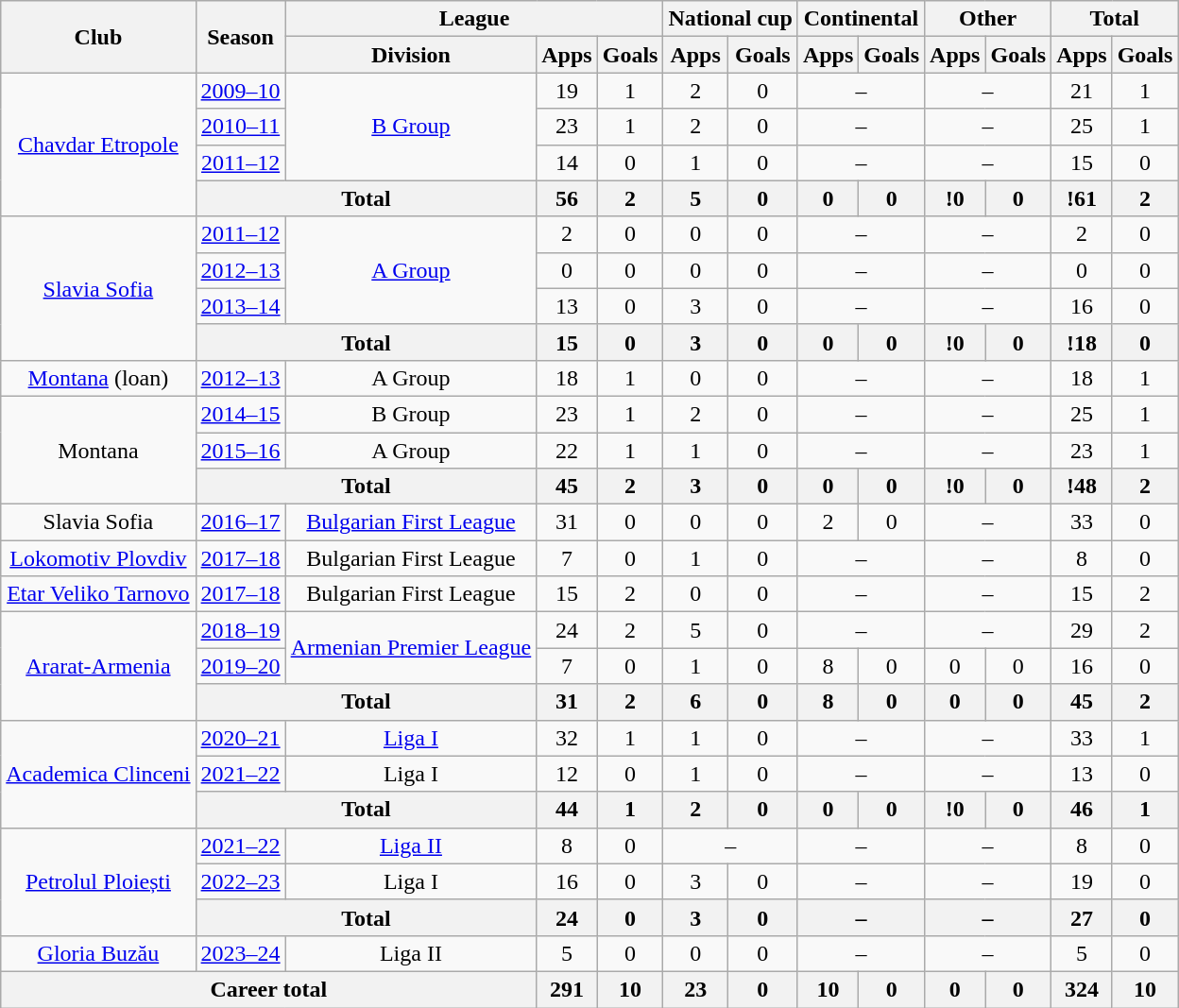<table class="wikitable" style="text-align:center">
<tr>
<th rowspan="2">Club</th>
<th rowspan="2">Season</th>
<th colspan="3">League</th>
<th colspan="2">National cup</th>
<th colspan="2">Continental</th>
<th colspan="2">Other</th>
<th colspan="2">Total</th>
</tr>
<tr>
<th>Division</th>
<th>Apps</th>
<th>Goals</th>
<th>Apps</th>
<th>Goals</th>
<th>Apps</th>
<th>Goals</th>
<th>Apps</th>
<th>Goals</th>
<th>Apps</th>
<th>Goals</th>
</tr>
<tr>
<td rowspan="4"><a href='#'>Chavdar Etropole</a></td>
<td><a href='#'>2009–10</a></td>
<td rowspan="3"><a href='#'>B Group</a></td>
<td>19</td>
<td>1</td>
<td>2</td>
<td>0</td>
<td colspan="2">–</td>
<td colspan="2">–</td>
<td>21</td>
<td>1</td>
</tr>
<tr>
<td><a href='#'>2010–11</a></td>
<td>23</td>
<td>1</td>
<td>2</td>
<td>0</td>
<td colspan="2">–</td>
<td colspan="2">–</td>
<td>25</td>
<td>1</td>
</tr>
<tr>
<td><a href='#'>2011–12</a></td>
<td>14</td>
<td>0</td>
<td>1</td>
<td>0</td>
<td colspan="2">–</td>
<td colspan="2">–</td>
<td>15</td>
<td>0</td>
</tr>
<tr>
<th colspan="2">Total</th>
<th>56</th>
<th>2</th>
<th>5</th>
<th>0</th>
<th>0</th>
<th>0</th>
<th>!0</th>
<th>0</th>
<th>!61</th>
<th>2</th>
</tr>
<tr>
<td rowspan="4"><a href='#'>Slavia Sofia</a></td>
<td><a href='#'>2011–12</a></td>
<td rowspan="3"><a href='#'>A Group</a></td>
<td>2</td>
<td>0</td>
<td>0</td>
<td>0</td>
<td colspan="2">–</td>
<td colspan="2">–</td>
<td>2</td>
<td>0</td>
</tr>
<tr>
<td><a href='#'>2012–13</a></td>
<td>0</td>
<td>0</td>
<td>0</td>
<td>0</td>
<td colspan="2">–</td>
<td colspan="2">–</td>
<td>0</td>
<td>0</td>
</tr>
<tr>
<td><a href='#'>2013–14</a></td>
<td>13</td>
<td>0</td>
<td>3</td>
<td>0</td>
<td colspan="2">–</td>
<td colspan="2">–</td>
<td>16</td>
<td>0</td>
</tr>
<tr>
<th colspan="2">Total</th>
<th>15</th>
<th>0</th>
<th>3</th>
<th>0</th>
<th>0</th>
<th>0</th>
<th>!0</th>
<th>0</th>
<th>!18</th>
<th>0</th>
</tr>
<tr>
<td><a href='#'>Montana</a> (loan)</td>
<td><a href='#'>2012–13</a></td>
<td>A Group</td>
<td>18</td>
<td>1</td>
<td>0</td>
<td>0</td>
<td colspan="2">–</td>
<td colspan="2">–</td>
<td>18</td>
<td>1</td>
</tr>
<tr>
<td rowspan="3">Montana</td>
<td><a href='#'>2014–15</a></td>
<td>B Group</td>
<td>23</td>
<td>1</td>
<td>2</td>
<td>0</td>
<td colspan="2">–</td>
<td colspan="2">–</td>
<td>25</td>
<td>1</td>
</tr>
<tr>
<td><a href='#'>2015–16</a></td>
<td>A Group</td>
<td>22</td>
<td>1</td>
<td>1</td>
<td>0</td>
<td colspan="2">–</td>
<td colspan="2">–</td>
<td>23</td>
<td>1</td>
</tr>
<tr>
<th colspan="2">Total</th>
<th>45</th>
<th>2</th>
<th>3</th>
<th>0</th>
<th>0</th>
<th>0</th>
<th>!0</th>
<th>0</th>
<th>!48</th>
<th>2</th>
</tr>
<tr>
<td>Slavia Sofia</td>
<td><a href='#'>2016–17</a></td>
<td><a href='#'>Bulgarian First League</a></td>
<td>31</td>
<td>0</td>
<td>0</td>
<td>0</td>
<td>2</td>
<td>0</td>
<td colspan="2">–</td>
<td>33</td>
<td>0</td>
</tr>
<tr>
<td><a href='#'>Lokomotiv Plovdiv</a></td>
<td><a href='#'>2017–18</a></td>
<td>Bulgarian First League</td>
<td>7</td>
<td>0</td>
<td>1</td>
<td>0</td>
<td colspan="2">–</td>
<td colspan="2">–</td>
<td>8</td>
<td>0</td>
</tr>
<tr>
<td><a href='#'>Etar Veliko Tarnovo</a></td>
<td><a href='#'>2017–18</a></td>
<td>Bulgarian First League</td>
<td>15</td>
<td>2</td>
<td>0</td>
<td>0</td>
<td colspan="2">–</td>
<td colspan="2">–</td>
<td>15</td>
<td>2</td>
</tr>
<tr>
<td rowspan="3"><a href='#'>Ararat-Armenia</a></td>
<td><a href='#'>2018–19</a></td>
<td rowspan="2"><a href='#'>Armenian Premier League</a></td>
<td>24</td>
<td>2</td>
<td>5</td>
<td>0</td>
<td colspan="2">–</td>
<td colspan="2">–</td>
<td>29</td>
<td>2</td>
</tr>
<tr>
<td><a href='#'>2019–20</a></td>
<td>7</td>
<td>0</td>
<td>1</td>
<td>0</td>
<td>8</td>
<td>0</td>
<td>0</td>
<td>0</td>
<td>16</td>
<td>0</td>
</tr>
<tr>
<th colspan="2">Total</th>
<th>31</th>
<th>2</th>
<th>6</th>
<th>0</th>
<th>8</th>
<th>0</th>
<th>0</th>
<th>0</th>
<th>45</th>
<th>2</th>
</tr>
<tr>
<td rowspan="3"><a href='#'>Academica Clinceni</a></td>
<td><a href='#'>2020–21</a></td>
<td><a href='#'>Liga I</a></td>
<td>32</td>
<td>1</td>
<td>1</td>
<td>0</td>
<td colspan="2">–</td>
<td colspan="2">–</td>
<td>33</td>
<td>1</td>
</tr>
<tr>
<td><a href='#'>2021–22</a></td>
<td>Liga I</td>
<td>12</td>
<td>0</td>
<td>1</td>
<td>0</td>
<td colspan="2">–</td>
<td colspan="2">–</td>
<td>13</td>
<td>0</td>
</tr>
<tr>
<th colspan="2">Total</th>
<th>44</th>
<th>1</th>
<th>2</th>
<th>0</th>
<th>0</th>
<th>0</th>
<th>!0</th>
<th>0</th>
<th>46</th>
<th>1</th>
</tr>
<tr>
<td rowspan="3"><a href='#'>Petrolul Ploiești</a></td>
<td><a href='#'>2021–22</a></td>
<td><a href='#'>Liga II</a></td>
<td>8</td>
<td>0</td>
<td colspan="2">–</td>
<td colspan="2">–</td>
<td colspan="2">–</td>
<td>8</td>
<td>0</td>
</tr>
<tr>
<td><a href='#'>2022–23</a></td>
<td>Liga I</td>
<td>16</td>
<td>0</td>
<td>3</td>
<td>0</td>
<td colspan="2">–</td>
<td colspan="2">–</td>
<td>19</td>
<td>0</td>
</tr>
<tr>
<th colspan="2">Total</th>
<th>24</th>
<th>0</th>
<th>3</th>
<th>0</th>
<th colspan="2">–</th>
<th colspan="2">–</th>
<th>27</th>
<th>0</th>
</tr>
<tr>
<td><a href='#'>Gloria Buzău</a></td>
<td><a href='#'>2023–24</a></td>
<td>Liga II</td>
<td>5</td>
<td>0</td>
<td>0</td>
<td>0</td>
<td colspan="2">–</td>
<td colspan="2">–</td>
<td>5</td>
<td>0</td>
</tr>
<tr>
<th colspan="3">Career total</th>
<th>291</th>
<th>10</th>
<th>23</th>
<th>0</th>
<th>10</th>
<th>0</th>
<th>0</th>
<th>0</th>
<th>324</th>
<th>10</th>
</tr>
</table>
